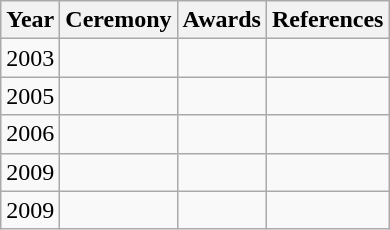<table class="wikitable">
<tr>
<th>Year</th>
<th>Ceremony</th>
<th>Awards</th>
<th>References</th>
</tr>
<tr>
<td>2003</td>
<td></td>
<td></td>
<td></td>
</tr>
<tr>
<td>2005</td>
<td></td>
<td></td>
<td></td>
</tr>
<tr>
<td>2006</td>
<td></td>
<td></td>
<td></td>
</tr>
<tr>
<td>2009</td>
<td></td>
<td></td>
<td></td>
</tr>
<tr>
<td>2009</td>
<td></td>
<td></td>
<td></td>
</tr>
</table>
